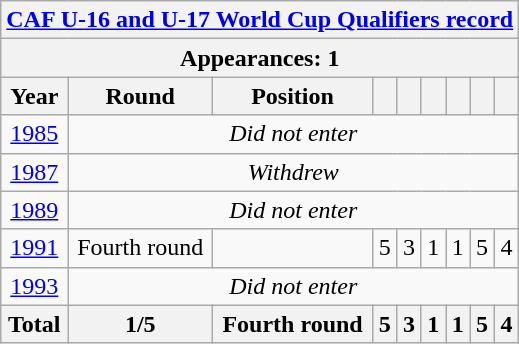<table class="wikitable" style="text-align: center;">
<tr>
<th colspan=9><a href='#'>CAF U-16 and U-17 World Cup Qualifiers record</a></th>
</tr>
<tr>
<th colspan=9>Appearances: 1</th>
</tr>
<tr>
<th>Year</th>
<th>Round</th>
<th>Position</th>
<th></th>
<th></th>
<th></th>
<th></th>
<th></th>
<th></th>
</tr>
<tr>
<td><a href='#'>1985</a></td>
<td colspan=8><em>Did not enter</em></td>
</tr>
<tr>
<td><a href='#'>1987</a></td>
<td colspan=8><em>Withdrew</em></td>
</tr>
<tr>
<td><a href='#'>1989</a></td>
<td colspan=8><em>Did not enter</em></td>
</tr>
<tr>
<td><a href='#'>1991</a></td>
<td>Fourth round</td>
<td></td>
<td>5</td>
<td>3</td>
<td>1</td>
<td>1</td>
<td>5</td>
<td>4</td>
</tr>
<tr>
<td><a href='#'>1993</a></td>
<td colspan=8><em>Did not enter</em></td>
</tr>
<tr>
<th><strong>Total</strong></th>
<th>1/5</th>
<th><strong>Fourth round</strong></th>
<th>5</th>
<th>3</th>
<th>1</th>
<th>1</th>
<th>5</th>
<th>4</th>
</tr>
</table>
